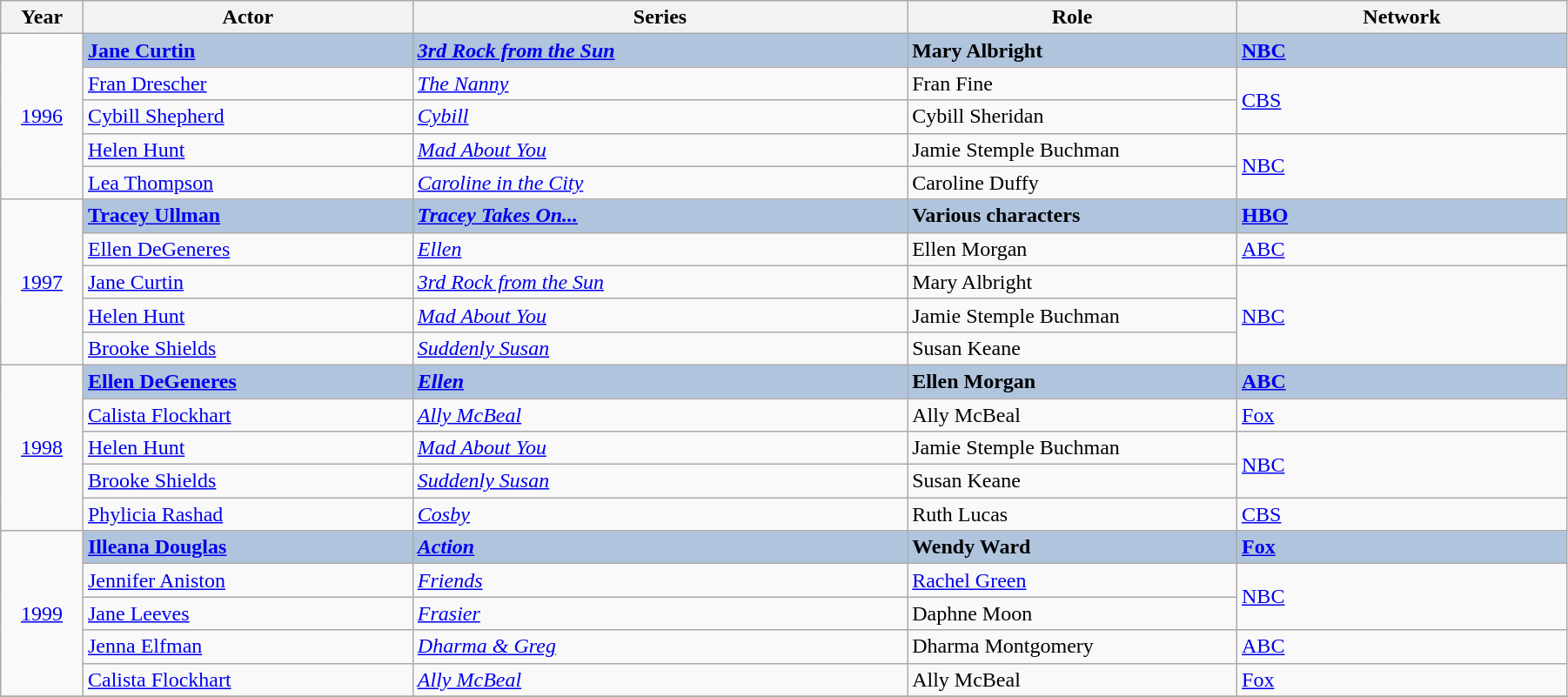<table class="wikitable" width="95%" cellpadding="5">
<tr>
<th width="5%">Year</th>
<th width="20%">Actor</th>
<th width="30%">Series</th>
<th width="20%">Role</th>
<th width="20%">Network</th>
</tr>
<tr>
<td rowspan="5" style="text-align:center;"><a href='#'>1996</a></td>
<td style="background:#B0C4DE;"><strong><a href='#'>Jane Curtin</a></strong></td>
<td style="background:#B0C4DE;"><strong><em><a href='#'>3rd Rock from the Sun</a></em></strong></td>
<td style="background:#B0C4DE;"><strong>Mary Albright</strong></td>
<td style="background:#B0C4DE;"><strong><a href='#'>NBC</a></strong></td>
</tr>
<tr>
<td><a href='#'>Fran Drescher</a></td>
<td><em><a href='#'>The Nanny</a></em></td>
<td>Fran Fine</td>
<td rowspan="2"><a href='#'>CBS</a></td>
</tr>
<tr>
<td><a href='#'>Cybill Shepherd</a></td>
<td><em><a href='#'>Cybill</a></em></td>
<td>Cybill Sheridan</td>
</tr>
<tr>
<td><a href='#'>Helen Hunt</a></td>
<td><em><a href='#'>Mad About You</a></em></td>
<td>Jamie Stemple Buchman</td>
<td rowspan="2"><a href='#'>NBC</a></td>
</tr>
<tr>
<td><a href='#'>Lea Thompson</a></td>
<td><em><a href='#'>Caroline in the City</a></em></td>
<td>Caroline Duffy</td>
</tr>
<tr>
<td rowspan="5" style="text-align:center;"><a href='#'>1997</a></td>
<td style="background:#B0C4DE;"><strong><a href='#'>Tracey Ullman</a></strong></td>
<td style="background:#B0C4DE;"><strong><em><a href='#'>Tracey Takes On...</a></em></strong></td>
<td style="background:#B0C4DE;"><strong>Various characters</strong></td>
<td style="background:#B0C4DE;"><strong><a href='#'>HBO</a></strong></td>
</tr>
<tr>
<td><a href='#'>Ellen DeGeneres</a></td>
<td><em><a href='#'>Ellen</a></em></td>
<td>Ellen Morgan</td>
<td><a href='#'>ABC</a></td>
</tr>
<tr>
<td><a href='#'>Jane Curtin</a></td>
<td><em><a href='#'>3rd Rock from the Sun</a></em></td>
<td>Mary Albright</td>
<td rowspan="3"><a href='#'>NBC</a></td>
</tr>
<tr>
<td><a href='#'>Helen Hunt</a></td>
<td><em><a href='#'>Mad About You</a></em></td>
<td>Jamie Stemple Buchman</td>
</tr>
<tr>
<td><a href='#'>Brooke Shields</a></td>
<td><em><a href='#'>Suddenly Susan</a></em></td>
<td>Susan Keane</td>
</tr>
<tr>
<td rowspan="5" style="text-align:center;"><a href='#'>1998</a></td>
<td style="background:#B0C4DE;"><strong><a href='#'>Ellen DeGeneres</a></strong></td>
<td style="background:#B0C4DE;"><strong><em><a href='#'>Ellen</a></em></strong></td>
<td style="background:#B0C4DE;"><strong>Ellen Morgan</strong></td>
<td style="background:#B0C4DE;"><strong><a href='#'>ABC</a></strong></td>
</tr>
<tr>
<td><a href='#'>Calista Flockhart</a></td>
<td><em><a href='#'>Ally McBeal</a></em></td>
<td>Ally McBeal</td>
<td><a href='#'>Fox</a></td>
</tr>
<tr>
<td><a href='#'>Helen Hunt</a></td>
<td><em><a href='#'>Mad About You</a></em></td>
<td>Jamie Stemple Buchman</td>
<td rowspan="2"><a href='#'>NBC</a></td>
</tr>
<tr>
<td><a href='#'>Brooke Shields</a></td>
<td><em><a href='#'>Suddenly Susan</a></em></td>
<td>Susan Keane</td>
</tr>
<tr>
<td><a href='#'>Phylicia Rashad</a></td>
<td><em><a href='#'>Cosby</a></em></td>
<td>Ruth Lucas</td>
<td><a href='#'>CBS</a></td>
</tr>
<tr>
<td rowspan="5" style="text-align:center;"><a href='#'>1999</a></td>
<td style="background:#B0C4DE;"><strong><a href='#'>Illeana Douglas</a></strong></td>
<td style="background:#B0C4DE;"><strong><em><a href='#'>Action</a></em></strong></td>
<td style="background:#B0C4DE;"><strong>Wendy Ward</strong></td>
<td style="background:#B0C4DE;"><strong><a href='#'>Fox</a></strong></td>
</tr>
<tr>
<td><a href='#'>Jennifer Aniston</a></td>
<td><em><a href='#'>Friends</a></em></td>
<td><a href='#'>Rachel Green</a></td>
<td rowspan="2"><a href='#'>NBC</a></td>
</tr>
<tr>
<td><a href='#'>Jane Leeves</a></td>
<td><em><a href='#'>Frasier</a></em></td>
<td>Daphne Moon</td>
</tr>
<tr>
<td><a href='#'>Jenna Elfman</a></td>
<td><em><a href='#'>Dharma & Greg</a></em></td>
<td>Dharma Montgomery</td>
<td><a href='#'>ABC</a></td>
</tr>
<tr>
<td><a href='#'>Calista Flockhart</a></td>
<td><em><a href='#'>Ally McBeal</a></em></td>
<td>Ally McBeal</td>
<td><a href='#'>Fox</a></td>
</tr>
<tr>
</tr>
</table>
